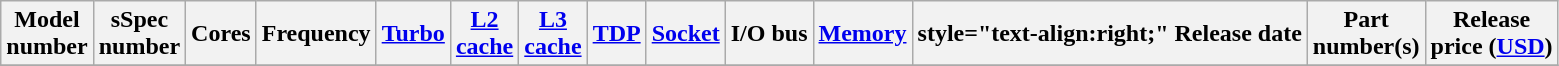<table class="wikitable">
<tr>
<th>Model<br>number</th>
<th>sSpec<br>number</th>
<th>Cores</th>
<th>Frequency</th>
<th><a href='#'>Turbo</a></th>
<th><a href='#'>L2<br>cache</a></th>
<th><a href='#'>L3<br>cache</a></th>
<th><a href='#'>TDP</a></th>
<th><a href='#'>Socket</a></th>
<th>I/O bus</th>
<th><a href='#'>Memory</a><br></th>
<th>style="text-align:right;"  Release date</th>
<th>Part<br>number(s)</th>
<th>Release<br>price (<a href='#'>USD</a>)<br></th>
</tr>
<tr>
</tr>
</table>
